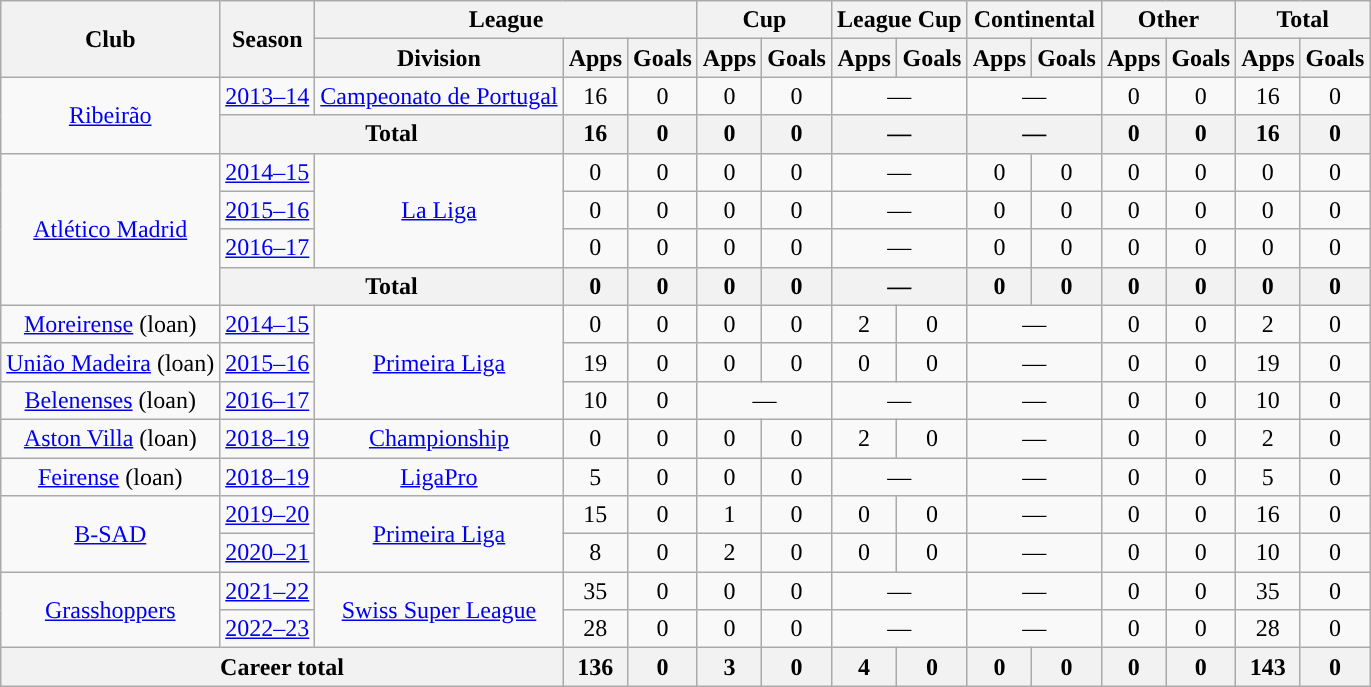<table class="wikitable" style="text-align:center">
<tr>
<th rowspan="2">Club</th>
<th rowspan="2">Season</th>
<th colspan="3">League</th>
<th colspan="2">Cup</th>
<th colspan="2">League Cup</th>
<th colspan="2">Continental</th>
<th colspan="2">Other</th>
<th colspan="2">Total</th>
</tr>
<tr>
<th>Division</th>
<th>Apps</th>
<th>Goals</th>
<th>Apps</th>
<th>Goals</th>
<th>Apps</th>
<th>Goals</th>
<th>Apps</th>
<th>Goals</th>
<th>Apps</th>
<th>Goals</th>
<th>Apps</th>
<th>Goals</th>
</tr>
<tr>
<td rowspan="2"><a href='#'>Ribeirão</a></td>
<td><a href='#'>2013–14</a></td>
<td rowspan="1"><a href='#'>Campeonato de Portugal</a></td>
<td>16</td>
<td>0</td>
<td>0</td>
<td>0</td>
<td colspan="2">—</td>
<td colspan="2">—</td>
<td>0</td>
<td>0</td>
<td>16</td>
<td>0</td>
</tr>
<tr>
<th colspan="2">Total</th>
<th>16</th>
<th>0</th>
<th>0</th>
<th>0</th>
<th colspan="2">—</th>
<th colspan="2">—</th>
<th>0</th>
<th>0</th>
<th>16</th>
<th>0</th>
</tr>
<tr>
<td rowspan="4"><a href='#'>Atlético Madrid</a></td>
<td><a href='#'>2014–15</a></td>
<td rowspan="3"><a href='#'>La Liga</a></td>
<td>0</td>
<td>0</td>
<td>0</td>
<td>0</td>
<td colspan="2">—</td>
<td>0</td>
<td>0</td>
<td>0</td>
<td>0</td>
<td>0</td>
<td>0</td>
</tr>
<tr>
<td><a href='#'>2015–16</a></td>
<td>0</td>
<td>0</td>
<td>0</td>
<td>0</td>
<td colspan="2">—</td>
<td>0</td>
<td>0</td>
<td>0</td>
<td>0</td>
<td>0</td>
<td>0</td>
</tr>
<tr>
<td><a href='#'>2016–17</a></td>
<td>0</td>
<td>0</td>
<td>0</td>
<td>0</td>
<td colspan="2">—</td>
<td>0</td>
<td>0</td>
<td>0</td>
<td>0</td>
<td>0</td>
<td>0</td>
</tr>
<tr>
<th colspan="2">Total</th>
<th>0</th>
<th>0</th>
<th>0</th>
<th>0</th>
<th colspan="2">—</th>
<th>0</th>
<th>0</th>
<th>0</th>
<th>0</th>
<th>0</th>
<th>0</th>
</tr>
<tr>
<td rowspan="1"><a href='#'>Moreirense</a> (loan)</td>
<td><a href='#'>2014–15</a></td>
<td rowspan="3"><a href='#'>Primeira Liga</a></td>
<td>0</td>
<td>0</td>
<td>0</td>
<td>0</td>
<td>2</td>
<td>0</td>
<td colspan="2">—</td>
<td>0</td>
<td>0</td>
<td>2</td>
<td>0</td>
</tr>
<tr>
<td rowspan="1"><a href='#'>União Madeira</a> (loan)</td>
<td><a href='#'>2015–16</a></td>
<td>19</td>
<td>0</td>
<td>0</td>
<td>0</td>
<td>0</td>
<td>0</td>
<td colspan="2">—</td>
<td>0</td>
<td>0</td>
<td>19</td>
<td>0</td>
</tr>
<tr>
<td rowspan="1"><a href='#'>Belenenses</a> (loan)</td>
<td><a href='#'>2016–17</a></td>
<td>10</td>
<td>0</td>
<td colspan="2">—</td>
<td colspan="2">—</td>
<td colspan="2">—</td>
<td>0</td>
<td>0</td>
<td>10</td>
<td>0</td>
</tr>
<tr>
<td><a href='#'>Aston Villa</a> (loan)</td>
<td><a href='#'>2018–19</a></td>
<td><a href='#'>Championship</a></td>
<td>0</td>
<td>0</td>
<td>0</td>
<td>0</td>
<td>2</td>
<td>0</td>
<td colspan="2">—</td>
<td>0</td>
<td>0</td>
<td>2</td>
<td>0</td>
</tr>
<tr>
<td><a href='#'>Feirense</a> (loan)</td>
<td><a href='#'>2018–19</a></td>
<td><a href='#'>LigaPro</a></td>
<td>5</td>
<td>0</td>
<td>0</td>
<td>0</td>
<td colspan="2">—</td>
<td colspan="2">—</td>
<td>0</td>
<td>0</td>
<td>5</td>
<td>0</td>
</tr>
<tr>
<td rowspan=2><a href='#'>B-SAD</a></td>
<td><a href='#'>2019–20</a></td>
<td rowspan=2><a href='#'>Primeira Liga</a></td>
<td>15</td>
<td>0</td>
<td>1</td>
<td>0</td>
<td>0</td>
<td>0</td>
<td colspan="2">—</td>
<td>0</td>
<td>0</td>
<td>16</td>
<td>0</td>
</tr>
<tr>
<td><a href='#'>2020–21</a></td>
<td>8</td>
<td>0</td>
<td>2</td>
<td>0</td>
<td>0</td>
<td>0</td>
<td colspan="2">—</td>
<td>0</td>
<td>0</td>
<td>10</td>
<td>0</td>
</tr>
<tr>
<td rowspan=2><a href='#'>Grasshoppers</a></td>
<td><a href='#'>2021–22</a></td>
<td rowspan=2><a href='#'>Swiss Super League</a></td>
<td>35</td>
<td>0</td>
<td>0</td>
<td>0</td>
<td colspan="2">—</td>
<td colspan="2">—</td>
<td>0</td>
<td>0</td>
<td>35</td>
<td>0</td>
</tr>
<tr>
<td><a href='#'>2022–23</a></td>
<td>28</td>
<td>0</td>
<td>0</td>
<td>0</td>
<td colspan="2">—</td>
<td colspan="2">—</td>
<td>0</td>
<td>0</td>
<td>28</td>
<td>0</td>
</tr>
<tr>
<th colspan="3">Career total</th>
<th>136</th>
<th>0</th>
<th>3</th>
<th>0</th>
<th>4</th>
<th>0</th>
<th>0</th>
<th>0</th>
<th>0</th>
<th>0</th>
<th>143</th>
<th>0</th>
</tr>
</table>
